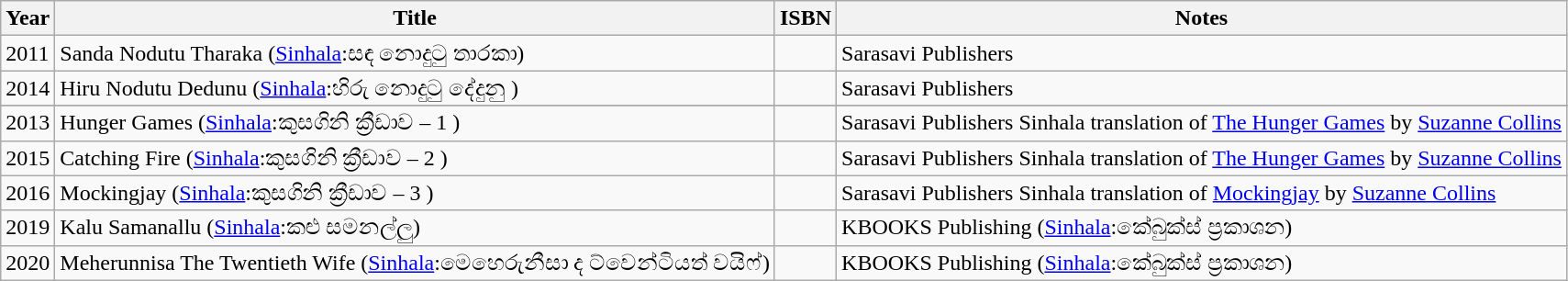<table class="wikitable sortable">
<tr>
<th>Year</th>
<th>Title</th>
<th>ISBN</th>
<th class="unsortable">Notes</th>
</tr>
<tr>
<td>2011</td>
<td>Sanda Nodutu Tharaka (<a href='#'>Sinhala</a>:සඳ  නොදුටු  තාරකා)</td>
<td></td>
<td>Sarasavi Publishers</td>
</tr>
<tr>
<td>2014</td>
<td>Hiru Nodutu Dedunu (<a href='#'>Sinhala</a>:හිරු නොදුටු දේදුනු )</td>
<td></td>
<td>Sarasavi Publishers</td>
</tr>
<tr>
</tr>
<tr>
<td>2013</td>
<td>Hunger Games (<a href='#'>Sinhala</a>:කුසගිනි ක්‍රීඩාව – 1  )</td>
<td></td>
<td>Sarasavi Publishers Sinhala translation of <a href='#'>The Hunger Games</a> by <a href='#'>Suzanne Collins</a></td>
</tr>
<tr>
<td>2015</td>
<td>Catching Fire (<a href='#'>Sinhala</a>:කුසගිනි ක්‍රීඩාව – 2  )</td>
<td></td>
<td>Sarasavi Publishers Sinhala translation of <a href='#'>The Hunger Games</a> by <a href='#'>Suzanne Collins</a></td>
</tr>
<tr>
<td>2016</td>
<td>Mockingjay (<a href='#'>Sinhala</a>:කුසගිනි ක්‍රීඩාව – 3 )</td>
<td></td>
<td>Sarasavi Publishers Sinhala translation of <a href='#'>Mockingjay</a> by <a href='#'>Suzanne Collins</a></td>
</tr>
<tr>
<td>2019</td>
<td>Kalu Samanallu (<a href='#'>Sinhala</a>:කළු සමනල්ලු)</td>
<td></td>
<td>KBOOKS Publishing (<a href='#'>Sinhala</a>:කේබුක්ස් ප්‍රකාශන)</td>
</tr>
<tr>
<td>2020</td>
<td>Meherunnisa The Twentieth Wife (<a href='#'>Sinhala</a>:මෙහෙරුනීසා ද ට්වෙන්ටියත් වයිෆ්)</td>
<td></td>
<td>KBOOKS Publishing (<a href='#'>Sinhala</a>:කේබුක්ස් ප්‍රකාශන)</td>
</tr>
</table>
